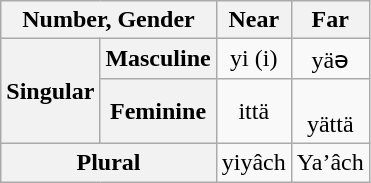<table class="wikitable" style="text-align: center; margin-right: 20px;">
<tr>
<th colspan="2">Number, Gender</th>
<th>Near</th>
<th>Far</th>
</tr>
<tr>
<th rowspan="2">Singular</th>
<th>Masculine</th>
<td> yi (i)</td>
<td> yäǝ</td>
</tr>
<tr>
<th>Feminine</th>
<td> ittä</td>
<td> <br>yättä</td>
</tr>
<tr>
<th colspan="2">Plural</th>
<td> yiyâch</td>
<td> Ya’âch</td>
</tr>
</table>
